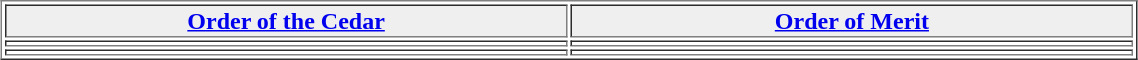<table width="60%" cellpadding="1" border="1" align="center">
<tr>
<th width="20%" style="background:#efefef;"><a href='#'>Order of the Cedar</a></th>
<th width="20%" style="background:#efefef;"><a href='#'>Order of Merit</a></th>
</tr>
<tr>
<td></td>
<td></td>
</tr>
<tr>
<td></td>
<td></td>
</tr>
</table>
